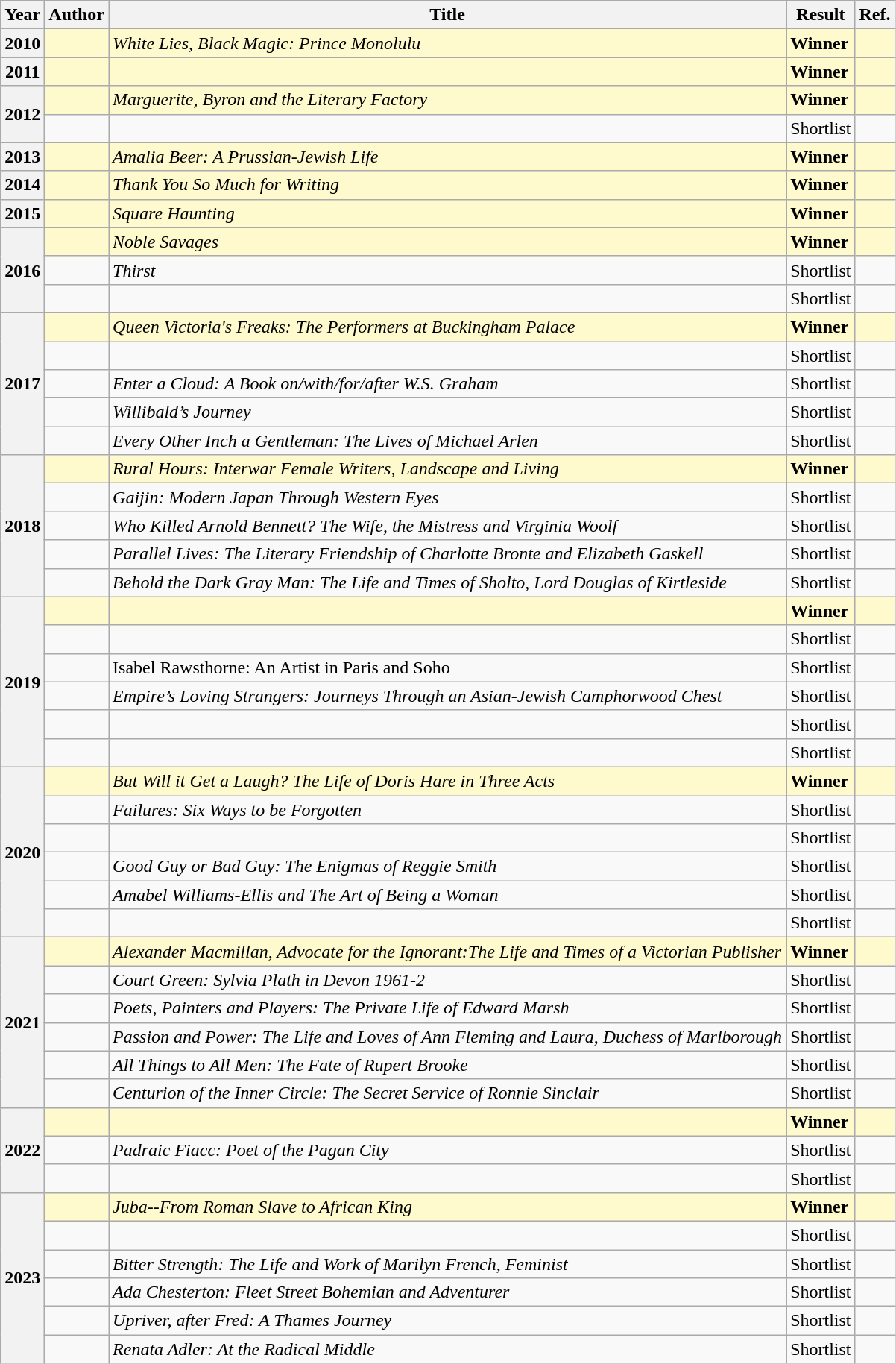<table class="wikitable">
<tr>
<th>Year</th>
<th>Author</th>
<th>Title</th>
<th>Result</th>
<th>Ref.</th>
</tr>
<tr style=background:LemonChiffon; color:black>
<th>2010</th>
<td></td>
<td><em>White Lies, Black Magic: Prince Monolulu</em></td>
<td><strong>Winner</strong></td>
<td></td>
</tr>
<tr style=background:LemonChiffon; color:black>
<th>2011</th>
<td></td>
<td></td>
<td><strong>Winner</strong></td>
<td></td>
</tr>
<tr style=background:LemonChiffon; color:black>
<th rowspan="2">2012</th>
<td></td>
<td><em>Marguerite, Byron and the Literary Factory</em></td>
<td><strong>Winner</strong></td>
<td></td>
</tr>
<tr>
<td></td>
<td></td>
<td>Shortlist</td>
<td></td>
</tr>
<tr style=background:LemonChiffon; color:black>
<th>2013</th>
<td></td>
<td><em>Amalia Beer: A Prussian-Jewish Life</em></td>
<td><strong>Winner</strong></td>
<td></td>
</tr>
<tr style=background:LemonChiffon; color:black>
<th>2014</th>
<td></td>
<td><em>Thank You So Much for Writing</em></td>
<td><strong>Winner</strong></td>
<td></td>
</tr>
<tr style=background:LemonChiffon; color:black>
<th>2015</th>
<td></td>
<td><em>Square Haunting</em></td>
<td><strong>Winner</strong></td>
<td></td>
</tr>
<tr style=background:LemonChiffon; color:black>
<th rowspan="3">2016</th>
<td></td>
<td><em>Noble Savages</em></td>
<td><strong>Winner</strong></td>
<td></td>
</tr>
<tr>
<td></td>
<td><em>Thirst</em></td>
<td>Shortlist</td>
<td></td>
</tr>
<tr>
<td></td>
<td></td>
<td>Shortlist</td>
<td></td>
</tr>
<tr style=background:LemonChiffon; color:black>
<th rowspan="5">2017</th>
<td></td>
<td><em>Queen Victoria's Freaks: The Performers at Buckingham Palace</em></td>
<td><strong>Winner</strong></td>
<td></td>
</tr>
<tr>
<td></td>
<td></td>
<td>Shortlist</td>
<td></td>
</tr>
<tr>
<td></td>
<td><em>Enter a Cloud: A Book on/with/for/after W.S. Graham</em></td>
<td>Shortlist</td>
<td></td>
</tr>
<tr>
<td></td>
<td><em>Willibald’s Journey</em></td>
<td>Shortlist</td>
<td></td>
</tr>
<tr>
<td></td>
<td><em>Every Other Inch a Gentleman: The Lives of Michael Arlen</em></td>
<td>Shortlist</td>
<td></td>
</tr>
<tr style=background:LemonChiffon; color:black>
<th rowspan="5">2018</th>
<td></td>
<td><em>Rural Hours: Interwar Female Writers, Landscape and Living</em></td>
<td><strong>Winner</strong></td>
<td></td>
</tr>
<tr>
<td></td>
<td><em>Gaijin: Modern Japan Through Western Eyes</em></td>
<td>Shortlist</td>
<td></td>
</tr>
<tr>
<td></td>
<td><em>Who Killed Arnold Bennett? The Wife, the Mistress and Virginia Woolf</em></td>
<td>Shortlist</td>
<td></td>
</tr>
<tr>
<td></td>
<td><em>Parallel Lives: The Literary Friendship of Charlotte Bronte and Elizabeth Gaskell</em></td>
<td>Shortlist</td>
<td></td>
</tr>
<tr>
<td></td>
<td><em>Behold the Dark Gray Man: The Life and Times of Sholto, Lord Douglas of Kirtleside</em></td>
<td>Shortlist</td>
<td></td>
</tr>
<tr style=background:LemonChiffon; color:black>
<th rowspan="6">2019</th>
<td></td>
<td></td>
<td><strong>Winner</strong></td>
<td></td>
</tr>
<tr>
<td></td>
<td></td>
<td>Shortlist</td>
<td></td>
</tr>
<tr>
<td></td>
<td>Isabel Rawsthorne: An Artist in Paris and Soho</td>
<td>Shortlist</td>
<td></td>
</tr>
<tr>
<td></td>
<td><em>Empire’s Loving Strangers: Journeys Through an Asian-Jewish Camphorwood Chest</em></td>
<td>Shortlist</td>
<td></td>
</tr>
<tr>
<td></td>
<td></td>
<td>Shortlist</td>
<td></td>
</tr>
<tr>
<td></td>
<td></td>
<td>Shortlist</td>
<td></td>
</tr>
<tr style=background:LemonChiffon; color:black>
<th rowspan="6">2020</th>
<td></td>
<td><em>But Will it Get a Laugh? The Life of Doris Hare in Three Acts</em></td>
<td><strong>Winner</strong></td>
<td></td>
</tr>
<tr>
<td></td>
<td><em>Failures: Six Ways to be Forgotten</em></td>
<td>Shortlist</td>
<td></td>
</tr>
<tr>
<td></td>
<td></td>
<td>Shortlist</td>
<td></td>
</tr>
<tr>
<td></td>
<td><em>Good Guy or Bad Guy: The Enigmas of Reggie Smith</em></td>
<td>Shortlist</td>
<td></td>
</tr>
<tr>
<td></td>
<td><em>Amabel Williams-Ellis and The Art of Being a Woman</em></td>
<td>Shortlist</td>
<td></td>
</tr>
<tr>
<td></td>
<td></td>
<td>Shortlist</td>
<td></td>
</tr>
<tr style=background:LemonChiffon; color:black>
<th rowspan="6">2021</th>
<td></td>
<td><em>Alexander Macmillan, Advocate for the Ignorant:The Life and Times of a Victorian Publisher</em></td>
<td><strong>Winner</strong></td>
<td></td>
</tr>
<tr>
<td></td>
<td><em>Court Green: Sylvia Plath in Devon 1961-2</em></td>
<td>Shortlist</td>
<td></td>
</tr>
<tr>
<td></td>
<td><em>Poets, Painters and Players: The Private Life of Edward Marsh</em></td>
<td>Shortlist</td>
<td></td>
</tr>
<tr>
<td></td>
<td><em>Passion and Power: The Life and Loves of Ann Fleming and Laura, Duchess of Marlborough</em></td>
<td>Shortlist</td>
<td></td>
</tr>
<tr>
<td></td>
<td><em>All Things to All Men: The Fate of Rupert Brooke</em></td>
<td>Shortlist</td>
<td></td>
</tr>
<tr>
<td></td>
<td><em>Centurion of the Inner Circle: The Secret Service of Ronnie Sinclair</em></td>
<td>Shortlist</td>
<td></td>
</tr>
<tr style=background:LemonChiffon; color:black>
<th rowspan="3">2022</th>
<td></td>
<td></td>
<td><strong>Winner</strong></td>
<td></td>
</tr>
<tr>
<td></td>
<td><em>Padraic Fiacc: Poet of the Pagan City</em></td>
<td>Shortlist</td>
<td></td>
</tr>
<tr>
<td></td>
<td></td>
<td>Shortlist</td>
<td></td>
</tr>
<tr style="background:LemonChiffon;" color:black>
<th rowspan="6">2023</th>
<td></td>
<td><em>Juba--From Roman Slave to African King</em></td>
<td><strong>Winner</strong></td>
<td></td>
</tr>
<tr>
<td></td>
<td></td>
<td>Shortlist</td>
<td></td>
</tr>
<tr>
<td></td>
<td><em>Bitter Strength: The Life and Work of Marilyn French, Feminist</em></td>
<td>Shortlist</td>
<td></td>
</tr>
<tr>
<td></td>
<td><em>Ada Chesterton: Fleet Street Bohemian and Adventurer</em></td>
<td>Shortlist</td>
<td></td>
</tr>
<tr>
<td></td>
<td><em>Upriver, after Fred: A Thames Journey</em></td>
<td>Shortlist</td>
<td></td>
</tr>
<tr>
<td></td>
<td><em>Renata Adler: At the Radical Middle</em></td>
<td>Shortlist</td>
<td></td>
</tr>
</table>
